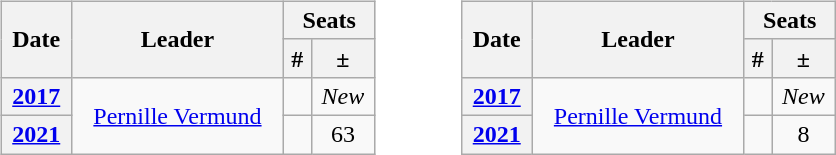<table>
<tr>
<td valign="top"><br><table class="wikitable" width="250px" style="text-align: center">
<tr>
<th rowspan="2">Date</th>
<th rowspan="2">Leader</th>
<th colspan="2">Seats</th>
</tr>
<tr>
<th>#</th>
<th>±</th>
</tr>
<tr>
<th><a href='#'>2017</a></th>
<td rowspan="2"><a href='#'>Pernille Vermund</a></td>
<td></td>
<td><em>New</em></td>
</tr>
<tr>
<th><a href='#'>2021</a></th>
<td></td>
<td> 63</td>
</tr>
</table>
</td>
<td width="33"> </td>
<td valign="top"><br><table class="wikitable" width="250px" style="text-align: center">
<tr>
<th rowspan="2">Date</th>
<th rowspan="2">Leader</th>
<th colspan="2">Seats</th>
</tr>
<tr>
<th>#</th>
<th>±</th>
</tr>
<tr>
<th><a href='#'>2017</a></th>
<td rowspan="2"><a href='#'>Pernille Vermund</a></td>
<td></td>
<td><em>New</em></td>
</tr>
<tr>
<th><a href='#'>2021</a></th>
<td></td>
<td> 8</td>
</tr>
</table>
</td>
</tr>
</table>
